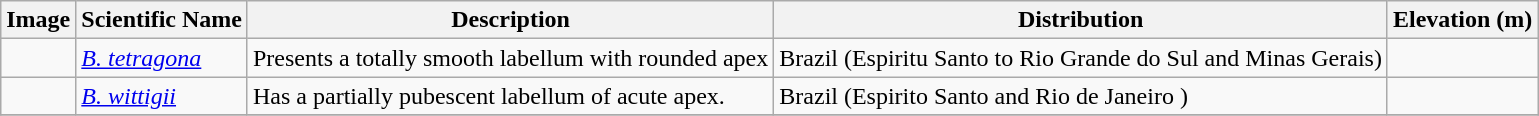<table class="wikitable">
<tr>
<th>Image</th>
<th>Scientific Name</th>
<th>Description</th>
<th>Distribution</th>
<th>Elevation (m)</th>
</tr>
<tr>
<td></td>
<td><em><a href='#'>B. tetragona</a></em> </td>
<td>Presents a totally smooth labellum with rounded apex</td>
<td>Brazil (Espiritu Santo to Rio Grande do Sul and Minas Gerais)</td>
<td></td>
</tr>
<tr>
<td></td>
<td><em><a href='#'>B. wittigii</a></em> </td>
<td>Has a partially pubescent labellum of acute apex.</td>
<td>Brazil (Espirito Santo and Rio de Janeiro )</td>
<td></td>
</tr>
<tr>
</tr>
</table>
